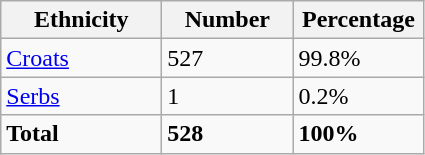<table class="wikitable">
<tr>
<th width="100px">Ethnicity</th>
<th width="80px">Number</th>
<th width="80px">Percentage</th>
</tr>
<tr>
<td><a href='#'>Croats</a></td>
<td>527</td>
<td>99.8%</td>
</tr>
<tr>
<td><a href='#'>Serbs</a></td>
<td>1</td>
<td>0.2%</td>
</tr>
<tr>
<td><strong>Total</strong></td>
<td><strong>528</strong></td>
<td><strong>100%</strong></td>
</tr>
</table>
